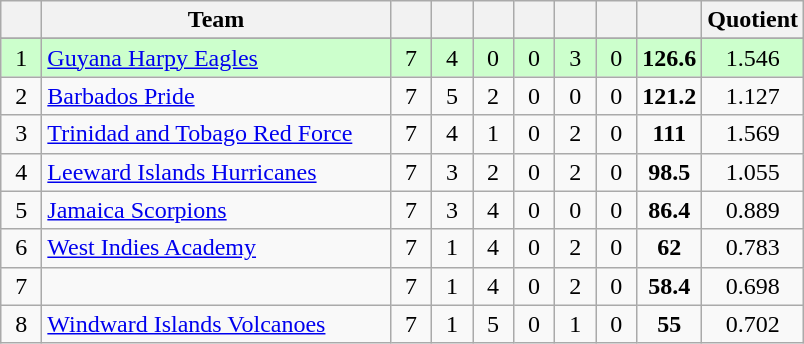<table class="wikitable" style="text-align:center">
<tr>
<th width="20"></th>
<th style="width:225px">Team</th>
<th width="20"></th>
<th width="20"></th>
<th width="20"></th>
<th width="20"></th>
<th width="20"></th>
<th width="20"></th>
<th width="20"></th>
<th width="20">Quotient</th>
</tr>
<tr>
</tr>
<tr style="background:#cfc">
<td>1</td>
<td style="text-align:left;"><a href='#'>Guyana Harpy Eagles</a></td>
<td>7</td>
<td>4</td>
<td>0</td>
<td>0</td>
<td>3</td>
<td>0</td>
<td><strong>126.6</strong></td>
<td>1.546</td>
</tr>
<tr>
<td>2</td>
<td style="text-align:left;"><a href='#'>Barbados Pride</a></td>
<td>7</td>
<td>5</td>
<td>2</td>
<td>0</td>
<td>0</td>
<td>0</td>
<td><strong>121.2</strong></td>
<td>1.127</td>
</tr>
<tr>
<td>3</td>
<td style="text-align:left;"><a href='#'>Trinidad and Tobago Red Force</a></td>
<td>7</td>
<td>4</td>
<td>1</td>
<td>0</td>
<td>2</td>
<td>0</td>
<td><strong>111</strong></td>
<td>1.569</td>
</tr>
<tr>
<td>4</td>
<td style="text-align:left;"><a href='#'>Leeward Islands Hurricanes</a></td>
<td>7</td>
<td>3</td>
<td>2</td>
<td>0</td>
<td>2</td>
<td>0</td>
<td><strong>98.5</strong></td>
<td>1.055</td>
</tr>
<tr>
<td>5</td>
<td style="text-align:left;"><a href='#'>Jamaica Scorpions</a></td>
<td>7</td>
<td>3</td>
<td>4</td>
<td>0</td>
<td>0</td>
<td>0</td>
<td><strong>86.4</strong></td>
<td>0.889</td>
</tr>
<tr>
<td>6</td>
<td style="text-align:left;"><a href='#'>West Indies Academy</a></td>
<td>7</td>
<td>1</td>
<td>4</td>
<td>0</td>
<td>2</td>
<td>0</td>
<td><strong>62</strong></td>
<td>0.783</td>
</tr>
<tr>
<td>7</td>
<td style="text-align:left;"></td>
<td>7</td>
<td>1</td>
<td>4</td>
<td>0</td>
<td>2</td>
<td>0</td>
<td><strong>58.4</strong></td>
<td>0.698</td>
</tr>
<tr>
<td>8</td>
<td style="text-align:left;"><a href='#'>Windward Islands Volcanoes</a></td>
<td>7</td>
<td>1</td>
<td>5</td>
<td>0</td>
<td>1</td>
<td>0</td>
<td><strong>55</strong></td>
<td>0.702</td>
</tr>
</table>
